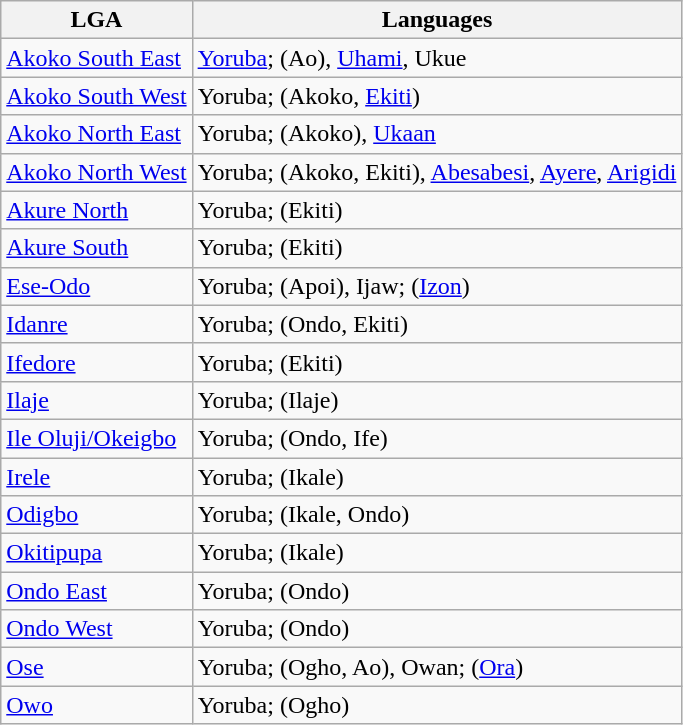<table class="wikitable">
<tr>
<th>LGA</th>
<th>Languages</th>
</tr>
<tr>
<td><a href='#'>Akoko South East</a></td>
<td><a href='#'>Yoruba</a>; (Ao), <a href='#'>Uhami</a>, Ukue</td>
</tr>
<tr>
<td><a href='#'>Akoko South West</a></td>
<td>Yoruba; (Akoko, <a href='#'>Ekiti</a>)</td>
</tr>
<tr>
<td><a href='#'>Akoko North East</a></td>
<td>Yoruba; (Akoko), <a href='#'>Ukaan</a></td>
</tr>
<tr>
<td><a href='#'>Akoko North West</a></td>
<td>Yoruba; (Akoko, Ekiti), <a href='#'>Abesabesi</a>, <a href='#'>Ayere</a>, <a href='#'>Arigidi</a></td>
</tr>
<tr>
<td><a href='#'>Akure North</a></td>
<td>Yoruba; (Ekiti)</td>
</tr>
<tr>
<td><a href='#'>Akure South</a></td>
<td>Yoruba; (Ekiti)</td>
</tr>
<tr>
<td><a href='#'>Ese-Odo</a></td>
<td>Yoruba; (Apoi), Ijaw; (<a href='#'>Izon</a>)</td>
</tr>
<tr>
<td><a href='#'>Idanre</a></td>
<td>Yoruba; (Ondo, Ekiti)</td>
</tr>
<tr>
<td><a href='#'>Ifedore</a></td>
<td>Yoruba; (Ekiti)</td>
</tr>
<tr>
<td><a href='#'>Ilaje</a></td>
<td>Yoruba; (Ilaje)</td>
</tr>
<tr>
<td><a href='#'>Ile Oluji/Okeigbo</a></td>
<td>Yoruba; (Ondo, Ife)</td>
</tr>
<tr>
<td><a href='#'>Irele</a></td>
<td>Yoruba; (Ikale)</td>
</tr>
<tr>
<td><a href='#'>Odigbo</a></td>
<td>Yoruba; (Ikale, Ondo)</td>
</tr>
<tr>
<td><a href='#'>Okitipupa</a></td>
<td>Yoruba; (Ikale)</td>
</tr>
<tr>
<td><a href='#'>Ondo East</a></td>
<td>Yoruba; (Ondo)</td>
</tr>
<tr>
<td><a href='#'>Ondo West</a></td>
<td>Yoruba; (Ondo)</td>
</tr>
<tr>
<td><a href='#'>Ose</a></td>
<td>Yoruba; (Ogho, Ao), Owan; (<a href='#'>Ora</a>)</td>
</tr>
<tr>
<td><a href='#'>Owo</a></td>
<td>Yoruba; (Ogho)</td>
</tr>
</table>
